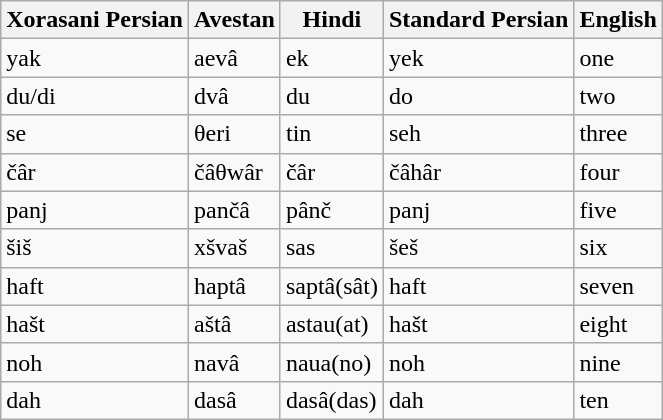<table class="wikitable">
<tr>
<th>Xorasani Persian</th>
<th>Avestan</th>
<th>Hindi</th>
<th>Standard Persian</th>
<th>English</th>
</tr>
<tr>
<td>yak</td>
<td>aevâ</td>
<td>ek</td>
<td>yek</td>
<td>one</td>
</tr>
<tr>
<td>du/di</td>
<td>dvâ</td>
<td>du</td>
<td>do</td>
<td>two</td>
</tr>
<tr>
<td>se</td>
<td>θeri</td>
<td>tin</td>
<td>seh</td>
<td>three</td>
</tr>
<tr>
<td>čâr</td>
<td>čâθwâr</td>
<td>čâr</td>
<td>čâhâr</td>
<td>four</td>
</tr>
<tr>
<td>panj</td>
<td>pančâ</td>
<td>pânč</td>
<td>panj</td>
<td>five</td>
</tr>
<tr>
<td>šiš</td>
<td>xšvaš</td>
<td>sas</td>
<td>šeš</td>
<td>six</td>
</tr>
<tr>
<td>haft</td>
<td>haptâ</td>
<td>saptâ(sât)</td>
<td>haft</td>
<td>seven</td>
</tr>
<tr>
<td>hašt</td>
<td>aštâ</td>
<td>astau(at)</td>
<td>hašt</td>
<td>eight</td>
</tr>
<tr>
<td>noh</td>
<td>navâ</td>
<td>naua(no)</td>
<td>noh</td>
<td>nine</td>
</tr>
<tr>
<td>dah</td>
<td>dasâ</td>
<td>dasâ(das)</td>
<td>dah</td>
<td>ten</td>
</tr>
</table>
